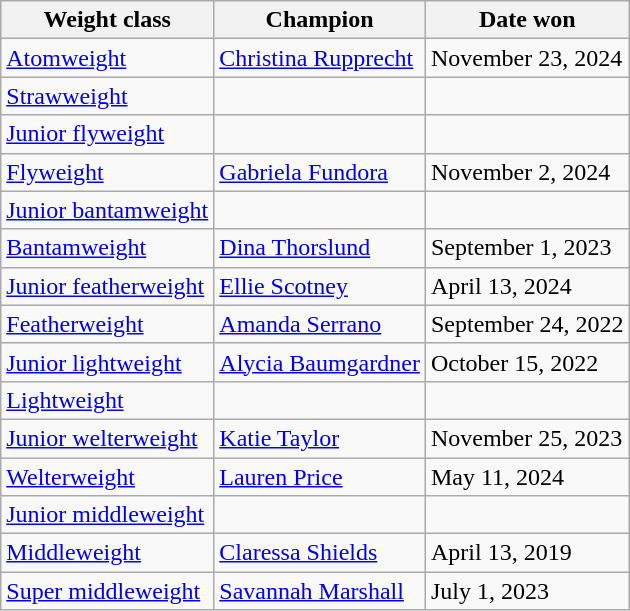<table class="wikitable">
<tr>
<th>Weight class</th>
<th>Champion</th>
<th>Date won</th>
</tr>
<tr align=left>
<td><a href='#'>Atomweight</a></td>
<td><a href='#'>Christina Rupprecht</a></td>
<td>November 23, 2024</td>
</tr>
<tr align=left>
<td><a href='#'>Strawweight</a></td>
<td></td>
<td></td>
</tr>
<tr align=left>
<td><a href='#'>Junior flyweight</a></td>
<td></td>
<td></td>
</tr>
<tr align=left>
<td><a href='#'>Flyweight</a></td>
<td align=left><a href='#'>Gabriela Fundora</a></td>
<td>November 2, 2024</td>
</tr>
<tr align=left>
<td><a href='#'>Junior bantamweight</a></td>
<td></td>
<td></td>
</tr>
<tr align=left>
<td><a href='#'>Bantamweight</a></td>
<td align=left><a href='#'>Dina Thorslund</a></td>
<td>September 1, 2023</td>
</tr>
<tr align=left>
<td><a href='#'>Junior featherweight</a></td>
<td align=left><a href='#'>Ellie Scotney</a></td>
<td>April 13, 2024</td>
</tr>
<tr align=left>
<td><a href='#'>Featherweight</a></td>
<td align=left><a href='#'>Amanda Serrano</a></td>
<td>September 24, 2022</td>
</tr>
<tr align=left>
<td><a href='#'>Junior lightweight</a></td>
<td align=left><a href='#'>Alycia Baumgardner</a></td>
<td>October 15, 2022</td>
</tr>
<tr align=left>
<td><a href='#'>Lightweight</a></td>
<td></td>
<td></td>
</tr>
<tr align=left>
<td><a href='#'>Junior welterweight</a></td>
<td align=left><a href='#'>Katie Taylor</a></td>
<td>November 25, 2023</td>
</tr>
<tr align=left>
<td><a href='#'>Welterweight</a></td>
<td align=left><a href='#'>Lauren Price</a></td>
<td>May 11, 2024</td>
</tr>
<tr align=left>
<td><a href='#'>Junior middleweight</a></td>
<td></td>
<td></td>
</tr>
<tr align=left>
<td><a href='#'>Middleweight</a></td>
<td align=left><a href='#'>Claressa Shields</a></td>
<td>April 13, 2019</td>
</tr>
<tr align=left>
<td><a href='#'>Super middleweight</a></td>
<td align=left><a href='#'>Savannah Marshall</a></td>
<td>July 1, 2023</td>
</tr>
</table>
